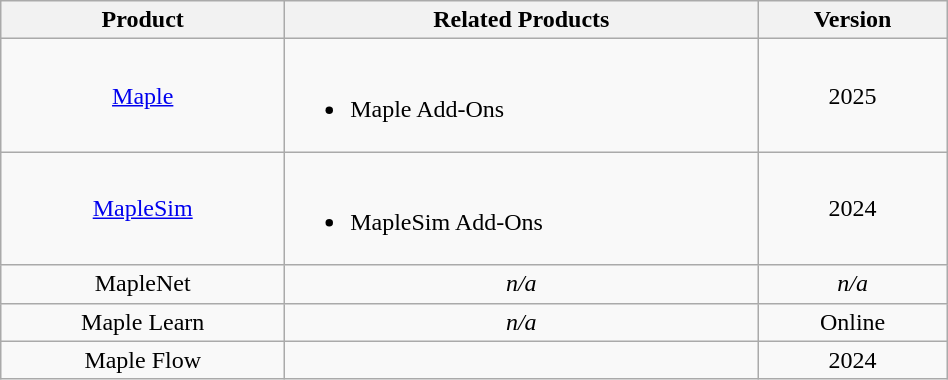<table class="wikitable" width="50%" style="text-align:center;">
<tr>
<th width="15%">Product</th>
<th width="25%">Related Products</th>
<th width="10%">Version</th>
</tr>
<tr>
<td><a href='#'>Maple</a></td>
<td style="text-align: left"><br><ul><li>Maple Add-Ons</li></ul></td>
<td>2025</td>
</tr>
<tr>
<td><a href='#'>MapleSim</a></td>
<td style="text-align: left"><br><ul><li>MapleSim Add-Ons</li></ul></td>
<td>2024</td>
</tr>
<tr>
<td>MapleNet</td>
<td><em>n/a</em></td>
<td><em>n/a</em></td>
</tr>
<tr>
<td>Maple Learn</td>
<td><em>n/a</em></td>
<td>Online</td>
</tr>
<tr>
<td>Maple Flow</td>
<td></td>
<td>2024</td>
</tr>
</table>
